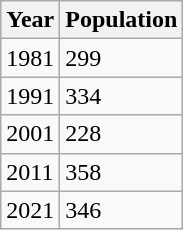<table class="wikitable">
<tr>
<th>Year</th>
<th>Population</th>
</tr>
<tr>
<td>1981</td>
<td>299</td>
</tr>
<tr>
<td>1991</td>
<td>334</td>
</tr>
<tr>
<td>2001</td>
<td>228</td>
</tr>
<tr>
<td>2011</td>
<td>358</td>
</tr>
<tr>
<td>2021</td>
<td>346</td>
</tr>
</table>
